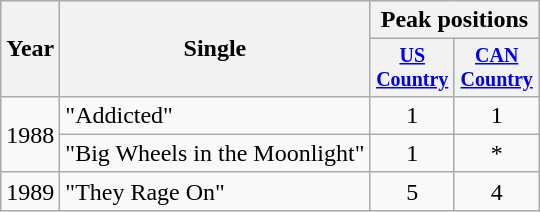<table class="wikitable" style="text-align:center;">
<tr>
<th rowspan="2">Year</th>
<th rowspan="2">Single</th>
<th colspan="2">Peak positions</th>
</tr>
<tr style="font-size:smaller;">
<th width="50"><a href='#'>US Country</a></th>
<th width="50"><a href='#'>CAN Country</a></th>
</tr>
<tr>
<td rowspan="2">1988</td>
<td align="left">"Addicted"</td>
<td>1</td>
<td>1</td>
</tr>
<tr>
<td align="left">"Big Wheels in the Moonlight"</td>
<td>1</td>
<td>*</td>
</tr>
<tr>
<td>1989</td>
<td align="left">"They Rage On"</td>
<td>5</td>
<td>4</td>
</tr>
</table>
